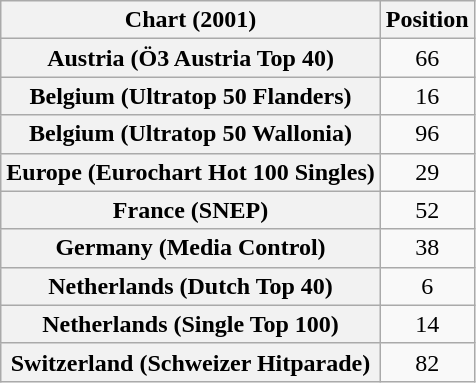<table class="wikitable sortable plainrowheaders" style="text-align:center">
<tr>
<th scope="col">Chart (2001)</th>
<th scope="col">Position</th>
</tr>
<tr>
<th scope="row">Austria (Ö3 Austria Top 40)</th>
<td>66</td>
</tr>
<tr>
<th scope="row">Belgium (Ultratop 50 Flanders)</th>
<td>16</td>
</tr>
<tr>
<th scope="row">Belgium (Ultratop 50 Wallonia)</th>
<td>96</td>
</tr>
<tr>
<th scope="row">Europe (Eurochart Hot 100 Singles)</th>
<td>29</td>
</tr>
<tr>
<th scope="row">France (SNEP)</th>
<td>52</td>
</tr>
<tr>
<th scope="row">Germany (Media Control)</th>
<td>38</td>
</tr>
<tr>
<th scope="row">Netherlands (Dutch Top 40)</th>
<td>6</td>
</tr>
<tr>
<th scope="row">Netherlands (Single Top 100)</th>
<td>14</td>
</tr>
<tr>
<th scope="row">Switzerland (Schweizer Hitparade)</th>
<td>82</td>
</tr>
</table>
